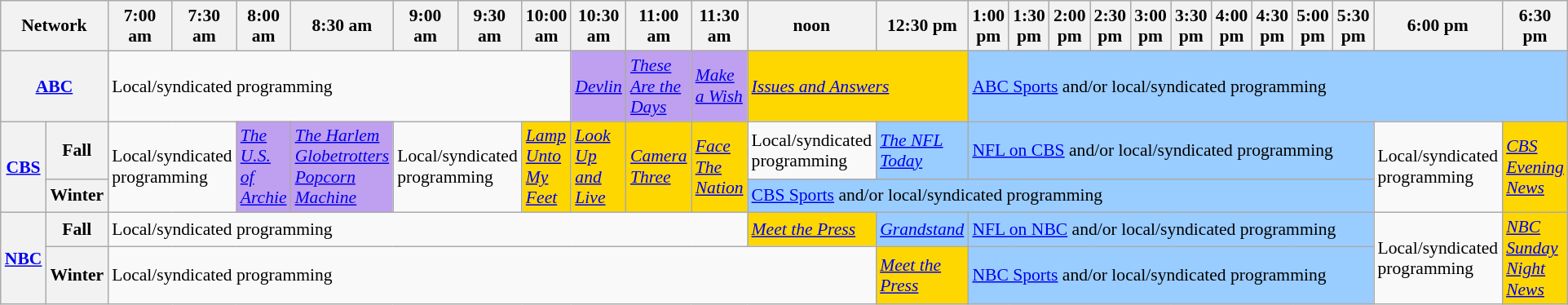<table class="wikitable" style="font-size:90%">
<tr>
<th colspan="2" width="1.5%" bgcolor="#C0C0C0">Network</th>
<th width="4%" bgcolor="#C0C0C0">7:00 am</th>
<th width="4%" bgcolor="#C0C0C0">7:30 am</th>
<th width="4%" bgcolor="#C0C0C0">8:00 am</th>
<th width="4%" bgcolor="#C0C0C0">8:30 am</th>
<th width="4%" bgcolor="#C0C0C0">9:00 am</th>
<th width="4%" bgcolor="#C0C0C0">9:30 am</th>
<th width="4%" bgcolor="#C0C0C0">10:00 am</th>
<th width="4%" bgcolor="#C0C0C0">10:30 am</th>
<th width="4%" bgcolor="#C0C0C0">11:00 am</th>
<th width="4%" bgcolor="#C0C0C0">11:30 am</th>
<th width="4%" bgcolor="#C0C0C0">noon</th>
<th width="4%" bgcolor="#C0C0C0">12:30 pm</th>
<th width="4%" bgcolor="#C0C0C0">1:00 pm</th>
<th width="4%" bgcolor="#C0C0C0">1:30 pm</th>
<th width="4%" bgcolor="#C0C0C0">2:00 pm</th>
<th width="4%" bgcolor="#C0C0C0">2:30 pm</th>
<th width="4%" bgcolor="#C0C0C0">3:00 pm</th>
<th width="4%" bgcolor="#C0C0C0">3:30 pm</th>
<th width="4%" bgcolor="#C0C0C0">4:00 pm</th>
<th width="4%" bgcolor="#C0C0C0">4:30 pm</th>
<th width="4%" bgcolor="#C0C0C0">5:00 pm</th>
<th width="4%" bgcolor="#C0C0C0">5:30 pm</th>
<th width="4%" bgcolor="#C0C0C0">6:00 pm</th>
<th width="4%" bgcolor="#C0C0C0">6:30 pm</th>
</tr>
<tr>
<th colspan="2" bgcolor="#C0C0C0"><a href='#'>ABC</a></th>
<td colspan="7">Local/syndicated programming</td>
<td bgcolor="bf9fef"><em><a href='#'>Devlin</a></em> </td>
<td bgcolor="bf9fef"><em><a href='#'>These Are the Days</a></em> </td>
<td bgcolor="bf9fef"><em><a href='#'>Make a Wish</a></em></td>
<td colspan="2" bgcolor="gold"><em><a href='#'>Issues and Answers</a></em></td>
<td colspan="12" bgcolor="99ccff"><a href='#'>ABC Sports</a> and/or local/syndicated programming</td>
</tr>
<tr>
<th rowspan="2" bgcolor="#C0C0C0"><a href='#'>CBS</a></th>
<th>Fall</th>
<td colspan="2" rowspan="2">Local/syndicated programming</td>
<td rowspan="2" bgcolor="bf9fef"><em><a href='#'>The U.S. of Archie</a></em> </td>
<td rowspan="2" bgcolor="bf9fef"><em><a href='#'>The Harlem Globetrotters Popcorn Machine</a></em> </td>
<td colspan="2" rowspan="2">Local/syndicated programming</td>
<td rowspan="2" bgcolor="gold"><em><a href='#'>Lamp Unto My Feet</a></em></td>
<td rowspan="2" bgcolor="gold"><em><a href='#'>Look Up and Live</a></em></td>
<td rowspan="2" bgcolor="gold"><em><a href='#'>Camera Three</a></em></td>
<td rowspan="2" bgcolor="gold"><em><a href='#'>Face The Nation</a></em></td>
<td>Local/syndicated programming</td>
<td bgcolor="99ccff"><em><a href='#'>The NFL Today</a></em></td>
<td colspan="10" bgcolor="99ccff"><a href='#'>NFL on CBS</a> and/or local/syndicated programming</td>
<td rowspan="2">Local/syndicated programming</td>
<td rowspan="2" bgcolor="gold"><em><a href='#'>CBS Evening News</a></em></td>
</tr>
<tr>
<th>Winter</th>
<td colspan="12" bgcolor="99ccff"><a href='#'>CBS Sports</a> and/or local/syndicated programming</td>
</tr>
<tr>
<th rowspan="2"><a href='#'>NBC</a></th>
<th>Fall</th>
<td colspan="10">Local/syndicated programming</td>
<td bgcolor="gold"><em><a href='#'>Meet the Press</a></em></td>
<td bgcolor="99ccff"><em><a href='#'>Grandstand</a></em></td>
<td colspan="10" bgcolor="99ccff"><a href='#'>NFL on NBC</a> and/or local/syndicated programming</td>
<td rowspan="2">Local/syndicated programming</td>
<td rowspan="2" bgcolor="gold"><em><a href='#'>NBC Sunday Night News</a></em></td>
</tr>
<tr>
<th>Winter</th>
<td colspan="11">Local/syndicated programming</td>
<td bgcolor="gold"><em><a href='#'>Meet the Press</a></em></td>
<td colspan="10" bgcolor="99ccff"><a href='#'>NBC Sports</a> and/or local/syndicated programming</td>
</tr>
</table>
